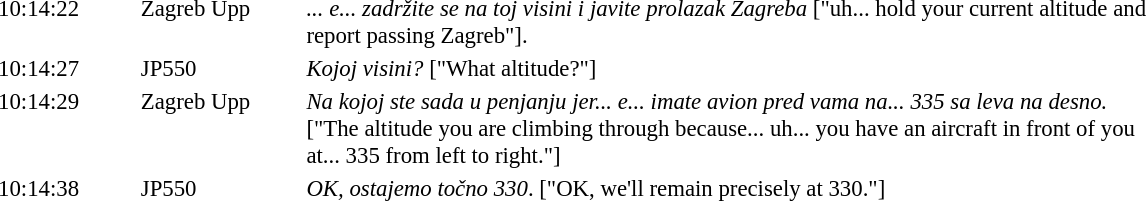<table style="margin:auto; border:none; font-size:95%;" cellpadding="1">
<tr>
<th style="width:6.0em;"></th>
<th style="width:7.0em;"></th>
<th style="width:37.0em;"></th>
</tr>
<tr style="vertical-align:top;">
<td>10:14:22</td>
<td>Zagreb Upp</td>
<td> <em>... e... zadržite se na toj visini i javite prolazak Zagreba</em> ["uh... hold your current altitude and report passing Zagreb"].</td>
</tr>
<tr style="vertical-align:top;">
<td>10:14:27</td>
<td>JP550</td>
<td><em>Kojoj visini?</em> ["What altitude?"]</td>
</tr>
<tr style="vertical-align:top;">
<td>10:14:29</td>
<td>Zagreb Upp</td>
<td><em>Na kojoj ste sada u penjanju jer... e... imate avion pred vama na...</em>  <em>335 sa leva na desno.</em> ["The altitude you are climbing through because... uh... you have an aircraft in front of you at...  335 from left to right."]</td>
</tr>
<tr style="vertical-align:top;">
<td>10:14:38</td>
<td>JP550</td>
<td><em>OK, ostajemo točno 330</em>. ["OK, we'll remain precisely at 330."]</td>
</tr>
</table>
